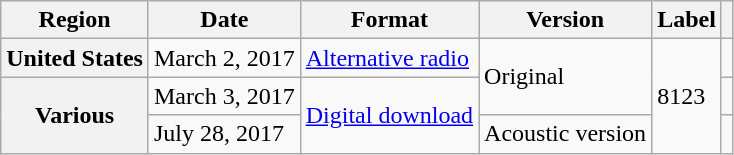<table class="wikitable plainrowheaders">
<tr>
<th scope="col">Region</th>
<th scope="col">Date</th>
<th scope="col">Format</th>
<th scope="col">Version</th>
<th scope="col">Label</th>
<th scope="col"></th>
</tr>
<tr>
<th scope="row">United States</th>
<td>March 2, 2017</td>
<td><a href='#'>Alternative radio</a></td>
<td rowspan="2">Original</td>
<td rowspan="3">8123</td>
<td align="center"></td>
</tr>
<tr>
<th scope="row" rowspan="2">Various</th>
<td>March 3, 2017</td>
<td rowspan="3"><a href='#'>Digital download</a></td>
<td align="center"></td>
</tr>
<tr>
<td>July 28, 2017</td>
<td>Acoustic version</td>
<td align="center"></td>
</tr>
</table>
